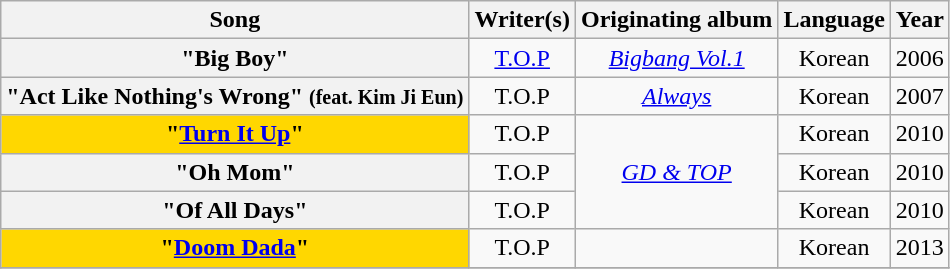<table class="wikitable sortable plainrowheaders" style="text-align:center;">
<tr>
<th scope="col">Song</th>
<th scope="col" class="unsortable">Writer(s)</th>
<th scope="col">Originating album</th>
<th scope="col">Language</th>
<th scope="col">Year</th>
</tr>
<tr>
<th scope="row">"Big Boy"</th>
<td><a href='#'>T.O.P</a></td>
<td><em><a href='#'>Bigbang Vol.1</a></em></td>
<td>Korean</td>
<td>2006</td>
</tr>
<tr>
<th scope="row">"Act Like Nothing's Wrong" <small>(feat. Kim Ji Eun)</small></th>
<td>T.O.P</td>
<td><em><a href='#'>Always</a></em></td>
<td>Korean</td>
<td>2007</td>
</tr>
<tr>
<th scope=row style="background-color:gold">"<a href='#'>Turn It Up</a>" </th>
<td>T.O.P</td>
<td rowspan="3"><em><a href='#'>GD & TOP</a></em></td>
<td>Korean</td>
<td>2010</td>
</tr>
<tr>
<th scope="row">"Oh Mom"</th>
<td>T.O.P</td>
<td>Korean</td>
<td>2010</td>
</tr>
<tr>
<th scope="row">"Of All Days"</th>
<td>T.O.P</td>
<td>Korean</td>
<td>2010</td>
</tr>
<tr>
<th scope=row style="background-color:gold">"<a href='#'>Doom Dada</a>" </th>
<td>T.O.P</td>
<td></td>
<td>Korean</td>
<td>2013</td>
</tr>
<tr>
</tr>
</table>
